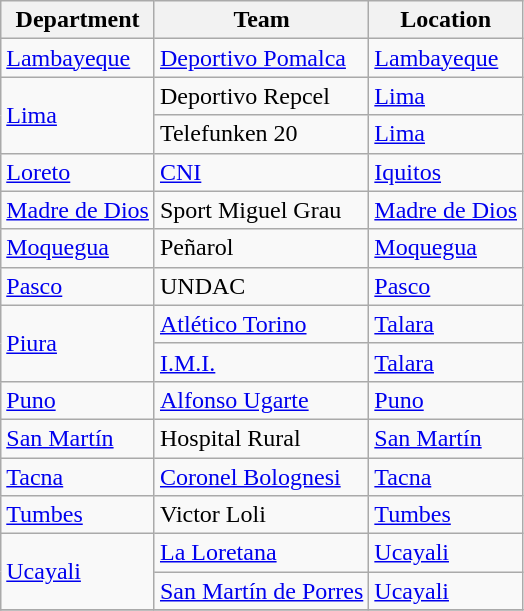<table class="wikitable">
<tr>
<th>Department</th>
<th>Team</th>
<th>Location</th>
</tr>
<tr>
<td><a href='#'>Lambayeque</a></td>
<td><a href='#'>Deportivo Pomalca</a></td>
<td><a href='#'>Lambayeque</a></td>
</tr>
<tr>
<td rowspan="2"><a href='#'>Lima</a></td>
<td>Deportivo Repcel</td>
<td><a href='#'>Lima</a></td>
</tr>
<tr>
<td>Telefunken 20</td>
<td><a href='#'>Lima</a></td>
</tr>
<tr>
<td><a href='#'>Loreto</a></td>
<td><a href='#'>CNI</a></td>
<td><a href='#'>Iquitos</a></td>
</tr>
<tr>
<td><a href='#'>Madre de Dios</a></td>
<td>Sport Miguel Grau</td>
<td><a href='#'>Madre de Dios</a></td>
</tr>
<tr>
<td><a href='#'>Moquegua</a></td>
<td>Peñarol</td>
<td><a href='#'>Moquegua</a></td>
</tr>
<tr>
<td><a href='#'>Pasco</a></td>
<td>UNDAC</td>
<td><a href='#'>Pasco</a></td>
</tr>
<tr>
<td rowspan="2"><a href='#'>Piura</a></td>
<td><a href='#'>Atlético Torino</a></td>
<td><a href='#'>Talara</a></td>
</tr>
<tr>
<td><a href='#'>I.M.I.</a></td>
<td><a href='#'>Talara</a></td>
</tr>
<tr>
<td><a href='#'>Puno</a></td>
<td><a href='#'>Alfonso Ugarte</a></td>
<td><a href='#'>Puno</a></td>
</tr>
<tr>
<td><a href='#'>San Martín</a></td>
<td>Hospital Rural</td>
<td><a href='#'>San Martín</a></td>
</tr>
<tr>
<td><a href='#'>Tacna</a></td>
<td><a href='#'>Coronel Bolognesi</a></td>
<td><a href='#'>Tacna</a></td>
</tr>
<tr>
<td><a href='#'>Tumbes</a></td>
<td>Victor Loli</td>
<td><a href='#'>Tumbes</a></td>
</tr>
<tr>
<td rowspan="2"><a href='#'>Ucayali</a></td>
<td><a href='#'>La Loretana</a></td>
<td><a href='#'>Ucayali</a></td>
</tr>
<tr>
<td><a href='#'>San Martín de Porres</a></td>
<td><a href='#'>Ucayali</a></td>
</tr>
<tr>
</tr>
</table>
